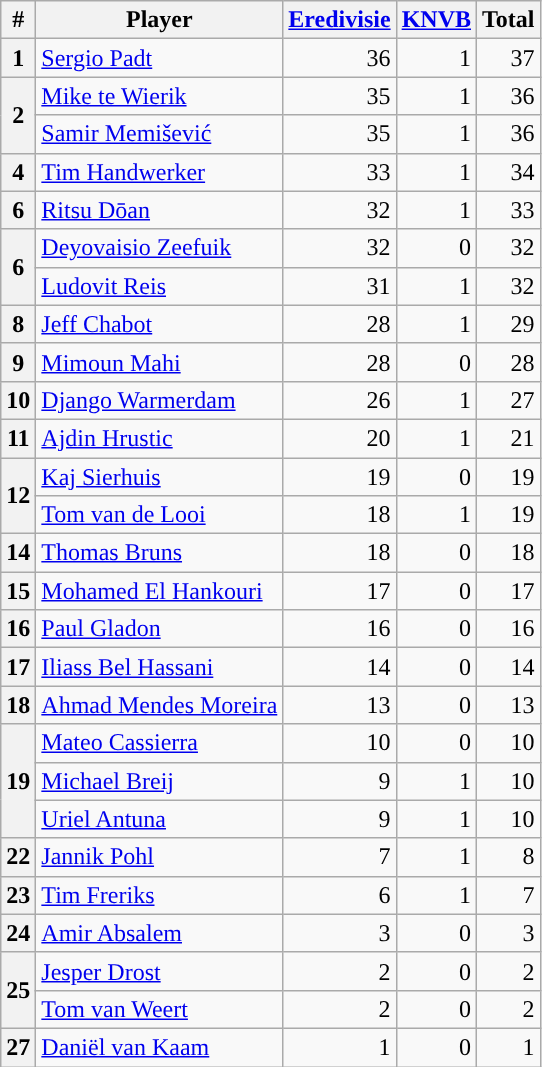<table class="wikitable" style="text-align:right;">
<tr>
<th>#</th>
<th>Player</th>
<th><a href='#'>Eredivisie</a></th>
<th><a href='#'>KNVB</a></th>
<th>Total</th>
</tr>
<tr>
<th align=center>1</th>
<td align=left> <a href='#'>Sergio Padt</a></td>
<td>36</td>
<td>1</td>
<td>37</td>
</tr>
<tr>
<th rowspan=2 align=center>2</th>
<td align=left> <a href='#'>Mike te Wierik</a></td>
<td>35</td>
<td>1</td>
<td>36</td>
</tr>
<tr>
<td align=left> <a href='#'>Samir Memišević</a></td>
<td>35</td>
<td>1</td>
<td>36</td>
</tr>
<tr>
<th align=center>4</th>
<td align=left> <a href='#'>Tim Handwerker</a></td>
<td>33</td>
<td>1</td>
<td>34</td>
</tr>
<tr>
<th align=center>6</th>
<td align=left> <a href='#'>Ritsu Dōan</a></td>
<td>32</td>
<td>1</td>
<td>33</td>
</tr>
<tr>
<th rowspan=2 align=center>6</th>
<td align=left> <a href='#'>Deyovaisio Zeefuik</a></td>
<td>32</td>
<td>0</td>
<td>32</td>
</tr>
<tr>
<td align=left> <a href='#'>Ludovit Reis</a></td>
<td>31</td>
<td>1</td>
<td>32</td>
</tr>
<tr>
<th align=center>8</th>
<td align=left> <a href='#'>Jeff Chabot</a></td>
<td>28</td>
<td>1</td>
<td>29</td>
</tr>
<tr>
<th align=center>9</th>
<td align=left> <a href='#'>Mimoun Mahi</a></td>
<td>28</td>
<td>0</td>
<td>28</td>
</tr>
<tr>
<th align=center>10</th>
<td align=left> <a href='#'>Django Warmerdam</a></td>
<td>26</td>
<td>1</td>
<td>27</td>
</tr>
<tr>
<th align=center>11</th>
<td align=left> <a href='#'>Ajdin Hrustic</a></td>
<td>20</td>
<td>1</td>
<td>21</td>
</tr>
<tr>
<th rowspan=2 align=center>12</th>
<td align=left> <a href='#'>Kaj Sierhuis</a></td>
<td>19</td>
<td>0</td>
<td>19</td>
</tr>
<tr>
<td align=left> <a href='#'>Tom van de Looi</a></td>
<td>18</td>
<td>1</td>
<td>19</td>
</tr>
<tr>
<th align=center>14</th>
<td align=left> <a href='#'>Thomas Bruns</a></td>
<td>18</td>
<td>0</td>
<td>18</td>
</tr>
<tr>
<th align=center>15</th>
<td align=left> <a href='#'>Mohamed El Hankouri</a></td>
<td>17</td>
<td>0</td>
<td>17</td>
</tr>
<tr>
<th align=center>16</th>
<td align=left> <a href='#'>Paul Gladon</a></td>
<td>16</td>
<td>0</td>
<td>16</td>
</tr>
<tr>
<th align=center>17</th>
<td align=left> <a href='#'>Iliass Bel Hassani</a></td>
<td>14</td>
<td>0</td>
<td>14</td>
</tr>
<tr>
<th align=center>18</th>
<td align=left> <a href='#'>Ahmad Mendes Moreira</a></td>
<td>13</td>
<td>0</td>
<td>13</td>
</tr>
<tr>
<th rowspan=3 align=center>19</th>
<td align=left> <a href='#'>Mateo Cassierra</a></td>
<td>10</td>
<td>0</td>
<td>10</td>
</tr>
<tr>
<td align=left> <a href='#'>Michael Breij</a></td>
<td>9</td>
<td>1</td>
<td>10</td>
</tr>
<tr>
<td align=left> <a href='#'>Uriel Antuna</a></td>
<td>9</td>
<td>1</td>
<td>10</td>
</tr>
<tr>
<th align=center>22</th>
<td align=left> <a href='#'>Jannik Pohl</a></td>
<td>7</td>
<td>1</td>
<td>8</td>
</tr>
<tr>
<th align=center>23</th>
<td align=left> <a href='#'>Tim Freriks</a></td>
<td>6</td>
<td>1</td>
<td>7</td>
</tr>
<tr>
<th align=center>24</th>
<td align=left> <a href='#'>Amir Absalem</a></td>
<td>3</td>
<td>0</td>
<td>3</td>
</tr>
<tr>
<th rowspan=2 align=center>25</th>
<td align=left> <a href='#'>Jesper Drost</a></td>
<td>2</td>
<td>0</td>
<td>2</td>
</tr>
<tr>
<td align=left> <a href='#'>Tom van Weert</a></td>
<td>2</td>
<td>0</td>
<td>2</td>
</tr>
<tr>
<th align=center>27</th>
<td align=left> <a href='#'>Daniël van Kaam</a></td>
<td>1</td>
<td>0</td>
<td>1</td>
</tr>
</table>
